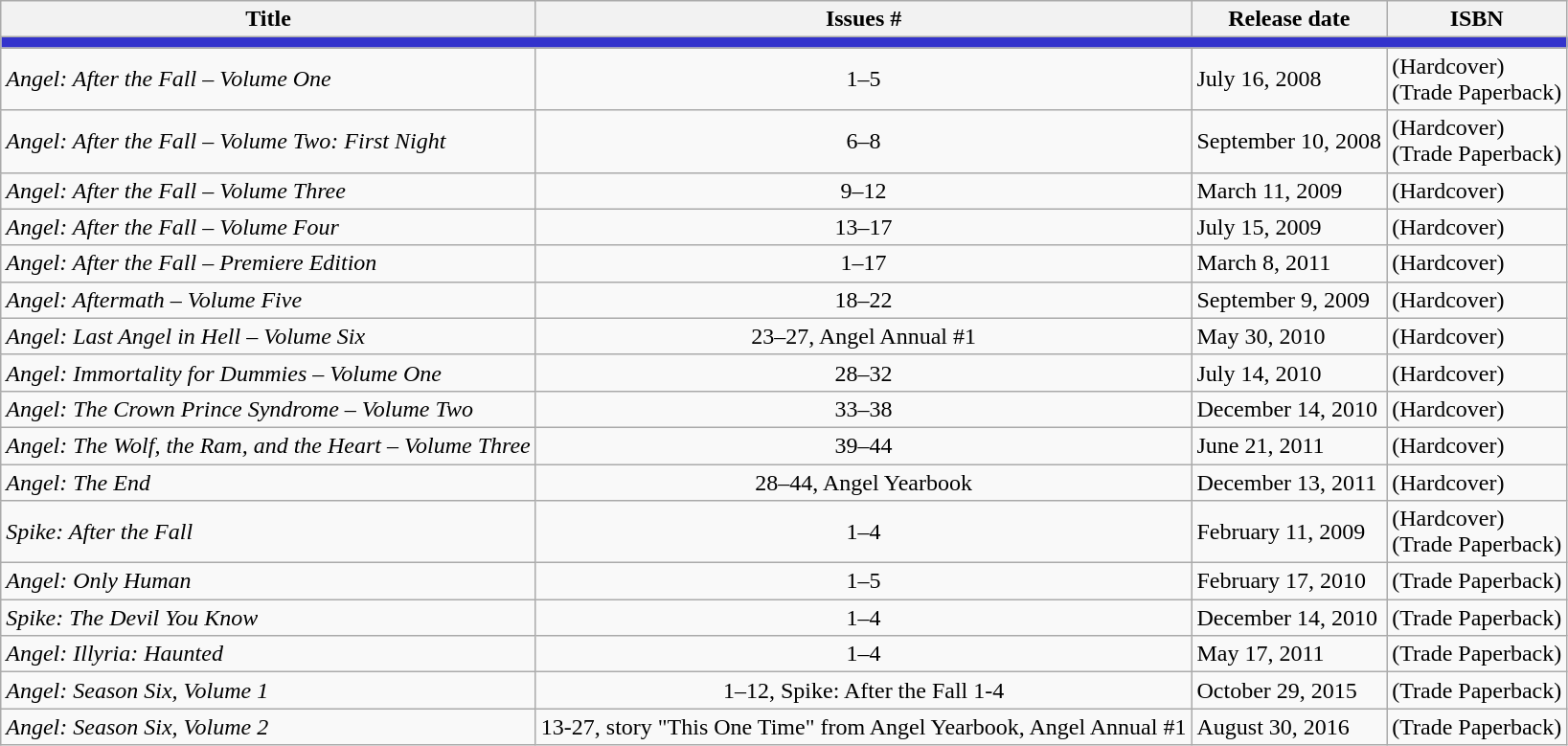<table class="wikitable mw-collapsible mw-collapsed">
<tr>
<th>Title</th>
<th>Issues #</th>
<th>Release date</th>
<th>ISBN</th>
</tr>
<tr>
<td colspan="6" style="background:#33c;"></td>
</tr>
<tr>
<td><em>Angel: After the Fall – Volume One</em></td>
<td style="text-align:center;">1–5</td>
<td>July 16, 2008</td>
<td> (Hardcover)<br> (Trade Paperback)</td>
</tr>
<tr>
<td><em>Angel: After the Fall – Volume Two: First Night</em></td>
<td style="text-align:center;">6–8</td>
<td>September 10, 2008</td>
<td> (Hardcover)<br> (Trade Paperback)</td>
</tr>
<tr>
<td><em>Angel: After the Fall – Volume Three</em></td>
<td style="text-align:center;">9–12</td>
<td>March 11, 2009</td>
<td> (Hardcover)</td>
</tr>
<tr>
<td><em>Angel: After the Fall – Volume Four</em></td>
<td style="text-align:center;">13–17</td>
<td>July 15, 2009</td>
<td> (Hardcover)</td>
</tr>
<tr>
<td><em>Angel: After the Fall – Premiere Edition</em></td>
<td style="text-align:center;">1–17</td>
<td>March 8, 2011</td>
<td> (Hardcover)</td>
</tr>
<tr>
<td><em>Angel: Aftermath – Volume Five</em></td>
<td style="text-align:center;">18–22</td>
<td>September 9, 2009</td>
<td> (Hardcover)</td>
</tr>
<tr>
<td><em>Angel: Last Angel in Hell – Volume Six </em></td>
<td style="text-align:center;">23–27, Angel Annual #1</td>
<td>May 30, 2010</td>
<td> (Hardcover)</td>
</tr>
<tr>
<td><em>Angel: Immortality for Dummies – Volume One</em></td>
<td style="text-align:center;">28–32</td>
<td>July 14, 2010</td>
<td> (Hardcover)</td>
</tr>
<tr>
<td><em>Angel: The Crown Prince Syndrome – Volume Two</em></td>
<td style="text-align:center;">33–38</td>
<td>December 14, 2010</td>
<td> (Hardcover)</td>
</tr>
<tr>
<td><em>Angel: The Wolf, the Ram, and the Heart – Volume Three</em></td>
<td style="text-align:center;">39–44</td>
<td>June 21, 2011</td>
<td> (Hardcover)</td>
</tr>
<tr>
<td><em>Angel: The End</em></td>
<td style="text-align:center;">28–44, Angel Yearbook</td>
<td>December 13, 2011</td>
<td> (Hardcover)</td>
</tr>
<tr>
<td><em>Spike: After the Fall</em></td>
<td style="text-align:center;">1–4</td>
<td>February 11, 2009</td>
<td> (Hardcover)<br> (Trade Paperback)</td>
</tr>
<tr>
<td><em>Angel: Only Human</em></td>
<td style="text-align:center;">1–5</td>
<td>February 17, 2010</td>
<td> (Trade Paperback)</td>
</tr>
<tr>
<td><em>Spike: The Devil You Know </em></td>
<td style="text-align:center;">1–4</td>
<td>December 14, 2010</td>
<td> (Trade Paperback)</td>
</tr>
<tr>
<td><em>Angel: Illyria: Haunted </em></td>
<td style="text-align:center;">1–4</td>
<td>May 17, 2011</td>
<td> (Trade Paperback)</td>
</tr>
<tr>
<td><em>Angel: Season Six, Volume 1 </em></td>
<td style="text-align:center;">1–12, Spike: After the Fall 1-4</td>
<td>October 29, 2015</td>
<td> (Trade Paperback)</td>
</tr>
<tr>
<td><em>Angel: Season Six, Volume 2 </em></td>
<td style="text-align:center;">13-27, story "This One Time" from Angel Yearbook, Angel Annual #1</td>
<td>August 30, 2016</td>
<td> (Trade Paperback)</td>
</tr>
</table>
